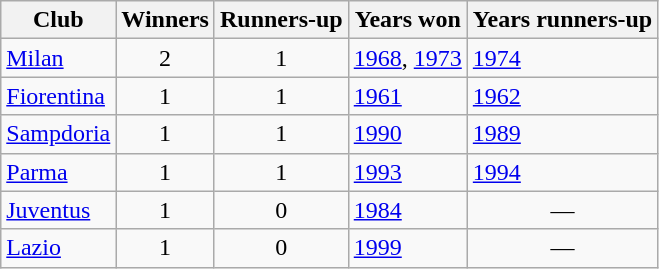<table class="wikitable sortable">
<tr>
<th>Club</th>
<th>Winners</th>
<th>Runners-up</th>
<th class="unsortable">Years won</th>
<th class="unsortable">Years runners-up</th>
</tr>
<tr>
<td><a href='#'>Milan</a></td>
<td align=center>2</td>
<td align=center>1</td>
<td><a href='#'>1968</a>, <a href='#'>1973</a></td>
<td><a href='#'>1974</a></td>
</tr>
<tr>
<td><a href='#'>Fiorentina</a></td>
<td align=center>1</td>
<td align=center>1</td>
<td><a href='#'>1961</a></td>
<td><a href='#'>1962</a></td>
</tr>
<tr>
<td><a href='#'>Sampdoria</a></td>
<td align=center>1</td>
<td align=center>1</td>
<td><a href='#'>1990</a></td>
<td><a href='#'>1989</a></td>
</tr>
<tr>
<td><a href='#'>Parma</a></td>
<td align=center>1</td>
<td align=center>1</td>
<td><a href='#'>1993</a></td>
<td><a href='#'>1994</a></td>
</tr>
<tr>
<td><a href='#'>Juventus</a></td>
<td align=center>1</td>
<td align=center>0</td>
<td><a href='#'>1984</a></td>
<td align=center>—</td>
</tr>
<tr>
<td><a href='#'>Lazio</a></td>
<td align=center>1</td>
<td align=center>0</td>
<td><a href='#'>1999</a></td>
<td align=center>—</td>
</tr>
</table>
